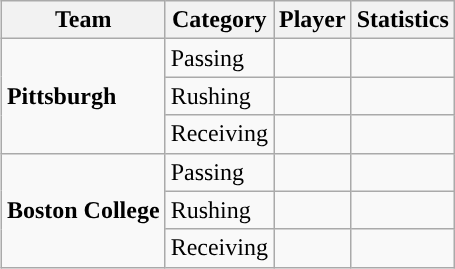<table class="wikitable" style="float: right;">
<tr>
<th>Team</th>
<th>Category</th>
<th>Player</th>
<th>Statistics</th>
</tr>
<tr>
<td rowspan=3><strong>Pittsburgh</strong></td>
<td>Passing</td>
<td></td>
<td></td>
</tr>
<tr>
<td>Rushing</td>
<td></td>
<td></td>
</tr>
<tr>
<td>Receiving</td>
<td></td>
<td></td>
</tr>
<tr>
<td rowspan=3><strong>Boston College</strong></td>
<td>Passing</td>
<td></td>
<td></td>
</tr>
<tr>
<td>Rushing</td>
<td></td>
<td></td>
</tr>
<tr>
<td>Receiving</td>
<td></td>
<td></td>
</tr>
</table>
